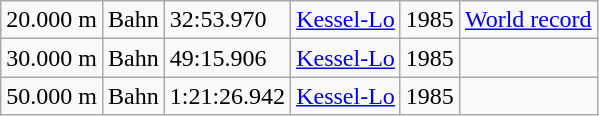<table class="wikitable">
<tr>
<td>20.000 m</td>
<td>Bahn</td>
<td>32:53.970</td>
<td><a href='#'>Kessel-Lo</a></td>
<td>1985</td>
<td><a href='#'>World record</a></td>
</tr>
<tr>
<td>30.000 m</td>
<td>Bahn</td>
<td>49:15.906</td>
<td><a href='#'>Kessel-Lo</a></td>
<td>1985</td>
<td></td>
</tr>
<tr>
<td>50.000 m</td>
<td>Bahn</td>
<td>1:21:26.942</td>
<td><a href='#'>Kessel-Lo</a></td>
<td>1985</td>
<td></td>
</tr>
</table>
